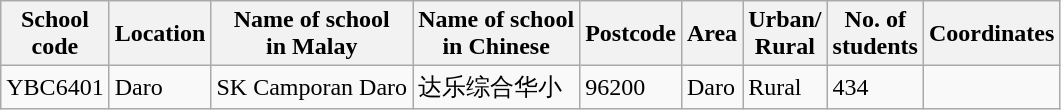<table class="wikitable sortable">
<tr>
<th>School<br>code</th>
<th>Location</th>
<th>Name of school<br>in Malay</th>
<th>Name of school<br>in Chinese</th>
<th>Postcode</th>
<th>Area</th>
<th>Urban/<br>Rural</th>
<th>No. of<br>students</th>
<th>Coordinates</th>
</tr>
<tr>
<td>YBC6401</td>
<td>Daro</td>
<td>SK Camporan Daro</td>
<td>达乐综合华小</td>
<td>96200</td>
<td>Daro</td>
<td>Rural</td>
<td>434</td>
<td></td>
</tr>
</table>
